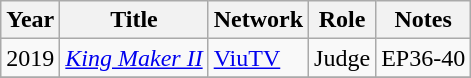<table class="wikitable plainrowheaders">
<tr>
<th scope="col">Year</th>
<th scope="col">Title</th>
<th scope="col">Network</th>
<th scope="col">Role</th>
<th scope="col">Notes</th>
</tr>
<tr>
<td>2019</td>
<td><em><a href='#'>King Maker II</a></em></td>
<td><a href='#'>ViuTV</a></td>
<td>Judge</td>
<td>EP36-40</td>
</tr>
<tr>
</tr>
</table>
